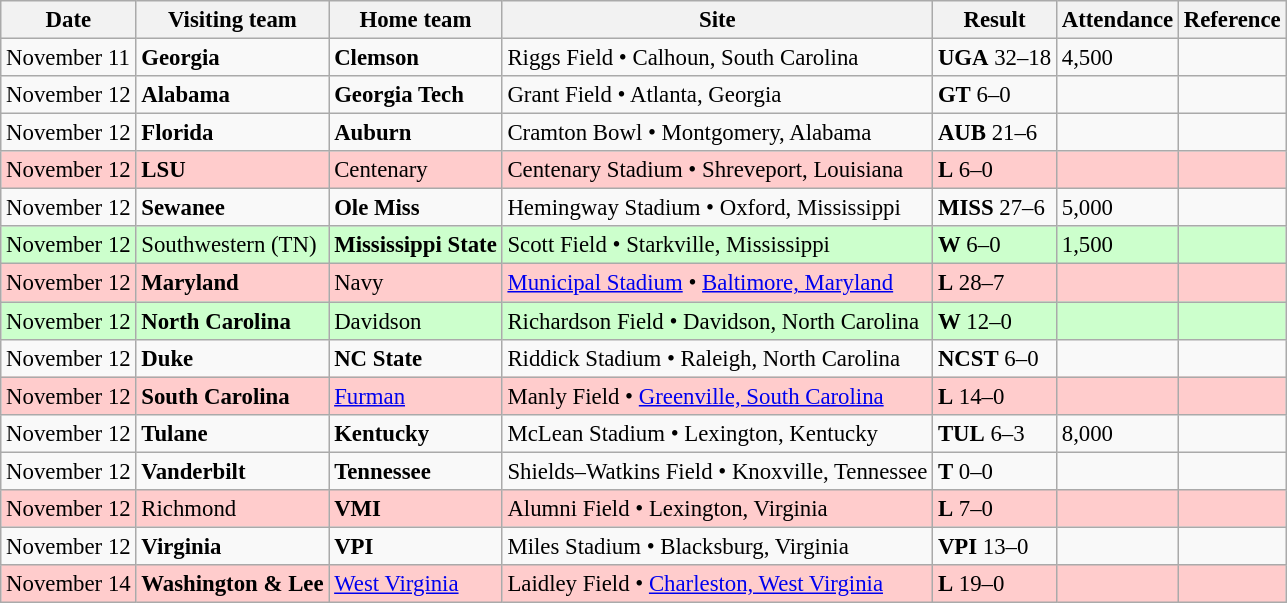<table class="wikitable" style="font-size:95%;">
<tr>
<th>Date</th>
<th>Visiting team</th>
<th>Home team</th>
<th>Site</th>
<th>Result</th>
<th>Attendance</th>
<th class="unsortable">Reference</th>
</tr>
<tr bgcolor=>
<td>November 11</td>
<td><strong>Georgia</strong></td>
<td><strong>Clemson</strong></td>
<td>Riggs Field • Calhoun, South Carolina</td>
<td><strong>UGA</strong> 32–18</td>
<td>4,500</td>
<td></td>
</tr>
<tr bgcolor=>
<td>November 12</td>
<td><strong>Alabama</strong></td>
<td><strong>Georgia Tech</strong></td>
<td>Grant Field • Atlanta, Georgia</td>
<td><strong>GT</strong> 6–0</td>
<td></td>
<td></td>
</tr>
<tr bgcolor=>
<td>November 12</td>
<td><strong>Florida</strong></td>
<td><strong>Auburn</strong></td>
<td>Cramton Bowl • Montgomery, Alabama</td>
<td><strong>AUB</strong> 21–6</td>
<td></td>
<td></td>
</tr>
<tr bgcolor=ffcccc>
<td>November 12</td>
<td><strong>LSU</strong></td>
<td>Centenary</td>
<td>Centenary Stadium • Shreveport, Louisiana</td>
<td><strong>L</strong> 6–0</td>
<td></td>
<td></td>
</tr>
<tr bgcolor=>
<td>November 12</td>
<td><strong>Sewanee</strong></td>
<td><strong>Ole Miss</strong></td>
<td>Hemingway Stadium • Oxford, Mississippi</td>
<td><strong>MISS</strong> 27–6</td>
<td>5,000</td>
<td></td>
</tr>
<tr bgcolor=ccffcc>
<td>November 12</td>
<td>Southwestern (TN)</td>
<td><strong>Mississippi State</strong></td>
<td>Scott Field • Starkville, Mississippi</td>
<td><strong>W</strong> 6–0</td>
<td>1,500</td>
<td></td>
</tr>
<tr bgcolor=ffcccc>
<td>November 12</td>
<td><strong>Maryland</strong></td>
<td>Navy</td>
<td><a href='#'>Municipal Stadium</a> • <a href='#'>Baltimore, Maryland</a></td>
<td><strong>L</strong> 28–7</td>
<td></td>
<td></td>
</tr>
<tr bgcolor=ccffcc>
<td>November 12</td>
<td><strong>North Carolina</strong></td>
<td>Davidson</td>
<td>Richardson Field • Davidson, North Carolina</td>
<td><strong>W</strong> 12–0</td>
<td></td>
<td></td>
</tr>
<tr bgcolor=>
<td>November 12</td>
<td><strong>Duke</strong></td>
<td><strong>NC State</strong></td>
<td>Riddick Stadium • Raleigh, North Carolina</td>
<td><strong>NCST</strong> 6–0</td>
<td></td>
<td></td>
</tr>
<tr bgcolor=ffcccc>
<td>November 12</td>
<td><strong>South Carolina</strong></td>
<td><a href='#'>Furman</a></td>
<td>Manly Field • <a href='#'>Greenville, South Carolina</a></td>
<td><strong>L</strong> 14–0</td>
<td></td>
<td></td>
</tr>
<tr bgcolor=>
<td>November 12</td>
<td><strong>Tulane</strong></td>
<td><strong>Kentucky</strong></td>
<td>McLean Stadium • Lexington, Kentucky</td>
<td><strong>TUL</strong> 6–3</td>
<td>8,000</td>
<td></td>
</tr>
<tr bgcolor=>
<td>November 12</td>
<td><strong>Vanderbilt</strong></td>
<td><strong>Tennessee</strong></td>
<td>Shields–Watkins Field • Knoxville, Tennessee</td>
<td><strong>T</strong> 0–0</td>
<td></td>
<td></td>
</tr>
<tr bgcolor=ffcccc>
<td>November 12</td>
<td>Richmond</td>
<td><strong>VMI</strong></td>
<td>Alumni Field • Lexington, Virginia</td>
<td><strong>L</strong> 7–0</td>
<td></td>
<td></td>
</tr>
<tr bgcolor=>
<td>November 12</td>
<td><strong>Virginia</strong></td>
<td><strong>VPI</strong></td>
<td>Miles Stadium • Blacksburg, Virginia</td>
<td><strong>VPI</strong> 13–0</td>
<td></td>
<td></td>
</tr>
<tr bgcolor=ffcccc>
<td>November 14</td>
<td><strong>Washington & Lee</strong></td>
<td><a href='#'>West Virginia</a></td>
<td>Laidley Field • <a href='#'>Charleston, West Virginia</a></td>
<td><strong>L</strong> 19–0</td>
<td></td>
<td></td>
</tr>
</table>
